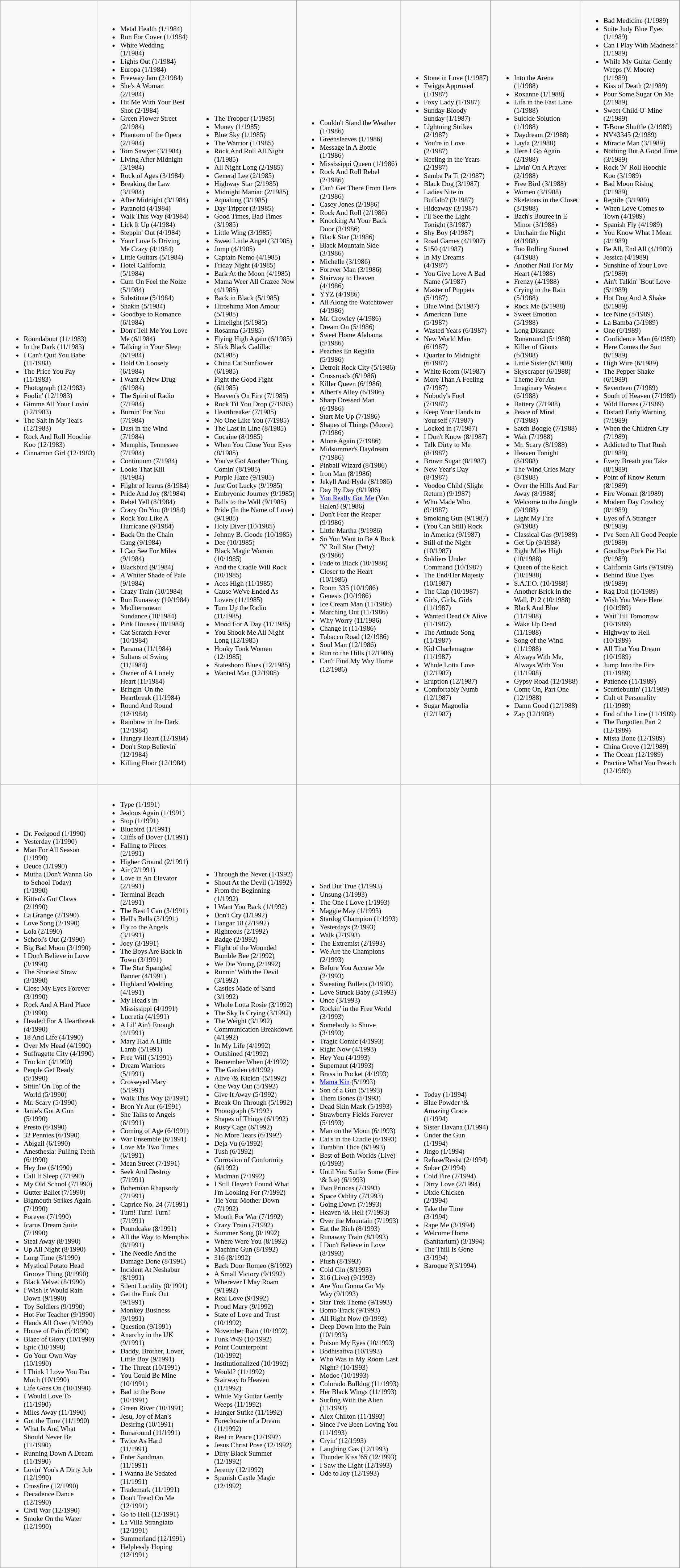<table class="wikitable" style="margins:auto; width=95%; font-size: 80%;">
<tr>
<td><br><ul><li>Roundabout (11/1983)</li><li>In the Dark (11/1983)</li><li>I Can't Quit You Babe (11/1983)</li><li>The Price You Pay (11/1983)</li><li>Photograph (12/1983)</li><li>Foolin' (12/1983)</li><li>Gimme All Your Lovin' (12/1983)</li><li>The Salt in My Tears (12/1983)</li><li>Rock And Roll Hoochie Koo (12/1983)</li><li>Cinnamon Girl (12/1983)</li></ul></td>
<td><br><ul><li>Metal Health (1/1984)</li><li>Run For Cover (1/1984)</li><li>White Wedding (1/1984)</li><li>Lights Out (1/1984)</li><li>Europa (1/1984)</li><li>Freeway Jam (2/1984)</li><li>She's A Woman (2/1984)</li><li>Hit Me With Your Best Shot (2/1984)</li><li>Green Flower Street (2/1984)</li><li>Phantom of the Opera (2/1984)</li><li>Tom Sawyer (3/1984)</li><li>Living After Midnight (3/1984)</li><li>Rock of Ages (3/1984)</li><li>Breaking the Law (3/1984)</li><li>After Midnight (3/1984)</li><li>Paranoid (4/1984)</li><li>Walk This Way (4/1984)</li><li>Lick It Up (4/1984)</li><li>Steppin' Out (4/1984)</li><li>Your Love Is Driving Me Crazy (4/1984)</li><li>Little Guitars (5/1984)</li><li>Hotel California (5/1984)</li><li>Cum On Feel the Noize (5/1984)</li><li>Substitute (5/1984)</li><li>Shakin (5/1984)</li><li>Goodbye to Romance (6/1984)</li><li>Don't Tell Me You Love Me (6/1984)</li><li>Talking in Your Sleep (6/1984)</li><li>Hold On Loosely (6/1984)</li><li>I Want A New Drug (6/1984)</li><li>The Spirit of Radio (7/1984)</li><li>Burnin' For You (7/1984)</li><li>Dust in the Wind (7/1984)</li><li>Memphis, Tennessee (7/1984)</li><li>Continuum (7/1984)</li><li>Looks That Kill (8/1984)</li><li>Flight of Icarus (8/1984)</li><li>Pride And Joy (8/1984)</li><li>Rebel Yell (8/1984)</li><li>Crazy On You (8/1984)</li><li>Rock You Like A Hurricane (9/1984)</li><li>Back On the Chain Gang (9/1984)</li><li>I Can See For Miles (9/1984)</li><li>Blackbird (9/1984)</li><li>A Whiter Shade of Pale (9/1984)</li><li>Crazy Train (10/1984)</li><li>Run Runaway (10/1984)</li><li>Mediterranean Sundance (10/1984)</li><li>Pink Houses (10/1984)</li><li>Cat Scratch Fever (10/1984)</li><li>Panama (11/1984)</li><li>Sultans of Swing (11/1984)</li><li>Owner of A Lonely Heart (11/1984)</li><li>Bringin' On the Heartbreak (11/1984)</li><li>Round And Round (12/1984)</li><li>Rainbow in the Dark (12/1984)</li><li>Hungry Heart (12/1984)</li><li>Don't Stop Believin' (12/1984)</li><li>Killing Floor (12/1984)</li></ul></td>
<td><br><ul><li>The Trooper (1/1985)</li><li>Money (1/1985)</li><li>Blue Sky (1/1985)</li><li>The Warrior (1/1985)</li><li>Rock And Roll All Night (1/1985)</li><li>All Night Long (2/1985)</li><li>General Lee (2/1985)</li><li>Highway Star (2/1985)</li><li>Midnight Maniac (2/1985)</li><li>Aqualung (3/1985)</li><li>Day Tripper (3/1985)</li><li>Good Times, Bad Times (3/1985)</li><li>Little Wing (3/1985)</li><li>Sweet Little Angel (3/1985)</li><li>Jump (4/1985)</li><li>Captain Nemo (4/1985)</li><li>Friday Night (4/1985)</li><li>Bark At the Moon (4/1985)</li><li>Mama Weer All Crazee Now (4/1985)</li><li>Back in Black (5/1985)</li><li>Hiroshima Mon Amour (5/1985)</li><li>Limelight (5/1985)</li><li>Rosanna (5/1985)</li><li>Flying High Again (6/1985)</li><li>Slick Black Cadillac (6/1985)</li><li>China Cat Sunflower (6/1985)</li><li>Fight the Good Fight (6/1985)</li><li>Heaven's On Fire (7/1985)</li><li>Rock Til You Drop (7/1985)</li><li>Heartbreaker (7/1985)</li><li>No One Like You (7/1985)</li><li>The Last in Line (8/1985)</li><li>Cocaine (8/1985)</li><li>When You Close Your Eyes (8/1985)</li><li>You've Got Another Thing Comin' (8/1985)</li><li>Purple Haze (9/1985)</li><li>Just Got Lucky (9/1985)</li><li>Embryonic Journey (9/1985)</li><li>Balls to the Wall (9/1985)</li><li>Pride (In the Name of Love) (9/1985)</li><li>Holy Diver (10/1985)</li><li>Johnny B. Goode (10/1985)</li><li>Dee (10/1985)</li><li>Black Magic Woman (10/1985)</li><li>And the Cradle Will Rock (10/1985)</li><li>Aces High (11/1985)</li><li>Cause We've Ended As Lovers (11/1985)</li><li>Turn Up the Radio (11/1985)</li><li>Mood For A Day (11/1985)</li><li>You Shook Me All Night Long (12/1985)</li><li>Honky Tonk Women (12/1985)</li><li>Statesboro Blues (12/1985)</li><li>Wanted Man (12/1985)</li></ul></td>
<td><br><ul><li>Couldn't Stand the Weather (1/1986)</li><li>Greensleeves (1/1986)</li><li>Message in A Bottle (1/1986)</li><li>Mississippi Queen (1/1986)</li><li>Rock And Roll Rebel (2/1986)</li><li>Can't Get There From Here (2/1986)</li><li>Casey Jones (2/1986)</li><li>Rock And Roll (2/1986)</li><li>Knocking At Your Back Door (3/1986)</li><li>Black Star (3/1986)</li><li>Black Mountain Side (3/1986)</li><li>Michelle (3/1986)</li><li>Forever Man (3/1986)</li><li>Stairway to Heaven (4/1986)</li><li>YYZ (4/1986)</li><li>All Along the Watchtower (4/1986)</li><li>Mr. Crowley (4/1986)</li><li>Dream On (5/1986)</li><li>Sweet Home Alabama (5/1986)</li><li>Peaches En Regalia (5/1986)</li><li>Detroit Rock City (5/1986)</li><li>Crossroads (6/1986)</li><li>Killer Queen (6/1986)</li><li>Albert's Alley (6/1986)</li><li>Sharp Dressed Man (6/1986)</li><li>Start Me Up (7/1986)</li><li>Shapes of Things (Moore) (7/1986)</li><li>Alone Again (7/1986)</li><li>Midsummer's Daydream (7/1986)</li><li>Pinball Wizard (8/1986)</li><li>Iron Man (8/1986)</li><li>Jekyll And Hyde (8/1986)</li><li>Day By Day (8/1986)</li><li><a href='#'>You Really Got Me</a> (Van Halen) (9/1986)</li><li>Don't Fear the Reaper (9/1986)</li><li>Little Martha (9/1986)</li><li>So You Want to Be A Rock 'N' Roll Star (Petty) (9/1986)</li><li>Fade to Black (10/1986)</li><li>Closer to the Heart (10/1986)</li><li>Room 335 (10/1986)</li><li>Genesis (10/1986)</li><li>Ice Cream Man (11/1986)</li><li>Marching Out (11/1986)</li><li>Why Worry (11/1986)</li><li>Change It (11/1986)</li><li>Tobacco Road (12/1986)</li><li>Soul Man (12/1986)</li><li>Run to the Hills (12/1986)</li><li>Can't Find My Way Home (12/1986)</li></ul></td>
<td><br><ul><li>Stone in Love (1/1987)</li><li>Twiggs Approved (1/1987)</li><li>Foxy Lady (1/1987)</li><li>Sunday Bloody Sunday (1/1987)</li><li>Lightning Strikes (2/1987)</li><li>You're in Love (2/1987)</li><li>Reeling in the Years (2/1987)</li><li>Samba Pa Ti (2/1987)</li><li>Black Dog (3/1987)</li><li>Ladies Nite in Buffalo? (3/1987)</li><li>Hideaway (3/1987)</li><li>I'll See the Light Tonight (3/1987)</li><li>Shy Boy (4/1987)</li><li>Road Games (4/1987)</li><li>5150 (4/1987)</li><li>In My Dreams (4/1987)</li><li>You Give Love A Bad Name (5/1987)</li><li>Master of Puppets (5/1987)</li><li>Blue Wind (5/1987)</li><li>American Tune (5/1987)</li><li>Wasted Years (6/1987)</li><li>New World Man (6/1987)</li><li>Quarter to Midnight (6/1987)</li><li>White Room (6/1987)</li><li>More Than A Feeling (7/1987)</li><li>Nobody's Fool (7/1987)</li><li>Keep Your Hands to Yourself (7/1987)</li><li>Locked in (7/1987)</li><li>I Don't Know (8/1987)</li><li>Talk Dirty to Me (8/1987)</li><li>Brown Sugar (8/1987)</li><li>New Year's Day (8/1987)</li><li>Voodoo Child (Slight Return) (9/1987)</li><li>Who Made Who (9/1987)</li><li>Smoking Gun (9/1987)</li><li>(You Can Still) Rock in America (9/1987)</li><li>Still of the Night (10/1987)</li><li>Soldiers Under Command (10/1987)</li><li>The End/Her Majesty (10/1987)</li><li>The Clap (10/1987)</li><li>Girls, Girls, Girls (11/1987)</li><li>Wanted Dead Or Alive (11/1987)</li><li>The Attitude Song (11/1987)</li><li>Kid Charlemagne (11/1987)</li><li>Whole Lotta Love (12/1987)</li><li>Eruption (12/1987)</li><li>Comfortably Numb (12/1987)</li><li>Sugar Magnolia (12/1987)</li></ul></td>
<td><br><ul><li>Into the Arena (1/1988)</li><li>Roxanne (1/1988)</li><li>Life in the Fast Lane (1/1988)</li><li>Suicide Solution (1/1988)</li><li>Daydream (2/1988)</li><li>Layla (2/1988)</li><li>Here I Go Again (2/1988)</li><li>Livin' On A Prayer (2/1988)</li><li>Free Bird (3/1988)</li><li>Women (3/1988)</li><li>Skeletons in the Closet (3/1988)</li><li>Bach's Bouree in E Minor (3/1988)</li><li>Unchain the Night (4/1988)</li><li>Too Rolling Stoned (4/1988)</li><li>Another Nail For My Heart (4/1988)</li><li>Frenzy (4/1988)</li><li>Crying in the Rain (5/1988)</li><li>Rock Me (5/1988)</li><li>Sweet Emotion (5/1988)</li><li>Long Distance Runaround (5/1988)</li><li>Killer of Giants (6/1988)</li><li>Little Sister (6/1988)</li><li>Skyscraper (6/1988)</li><li>Theme For An Imaginary Western (6/1988)</li><li>Battery (7/1988)</li><li>Peace of Mind (7/1988)</li><li>Satch Boogie (7/1988)</li><li>Wait (7/1988)</li><li>Mr. Scary (8/1988)</li><li>Heaven Tonight (8/1988)</li><li>The Wind Cries Mary (8/1988)</li><li>Over the Hills And Far Away (8/1988)</li><li>Welcome to the Jungle (9/1988)</li><li>Light My Fire (9/1988)</li><li>Classical Gas (9/1988)</li><li>Get Up (9/1988)</li><li>Eight Miles High (10/1988)</li><li>Queen of the Reich (10/1988)</li><li>S.A.T.O. (10/1988)</li><li>Another Brick in the Wall, Pt 2 (10/1988)</li><li>Black And Blue (11/1988)</li><li>Wake Up Dead (11/1988)</li><li>Song of the Wind (11/1988)</li><li>Always With Me, Always With You (11/1988)</li><li>Gypsy Road (12/1988)</li><li>Come On, Part One (12/1988)</li><li>Damn Good (12/1988)</li><li>Zap (12/1988)</li></ul></td>
<td><br><ul><li>Bad Medicine (1/1989)</li><li>Suite Judy Blue Eyes (1/1989)</li><li>Can I Play With Madness? (1/1989)</li><li>While My Guitar Gently Weeps (V. Moore) (1/1989)</li><li>Kiss of Death (2/1989)</li><li>Pour Some Sugar On Me (2/1989)</li><li>Sweet Child O' Mine (2/1989)</li><li>T-Bone Shuffle (2/1989)</li><li>NV43345 (2/1989)</li><li>Miracle Man (3/1989)</li><li>Nothing But A Good Time (3/1989)</li><li>Rock 'N' Roll Hoochie Koo (3/1989)</li><li>Bad Moon Rising (3/1989)</li><li>Reptile (3/1989)</li><li>When Love Comes to Town (4/1989)</li><li>Spanish Fly (4/1989)</li><li>You Know What I Mean (4/1989)</li><li>Be All, End All (4/1989)</li><li>Jessica (4/1989)</li><li>Sunshine of Your Love (5/1989)</li><li>Ain't Talkin' 'Bout Love (5/1989)</li><li>Hot Dog And A Shake (5/1989)</li><li>Ice Nine (5/1989)</li><li>La Bamba (5/1989)</li><li>One (6/1989)</li><li>Confidence Man (6/1989)</li><li>Here Comes the Sun (6/1989)</li><li>High Wire (6/1989)</li><li>The Pepper Shake (6/1989)</li><li>Seventeen (7/1989)</li><li>South of Heaven (7/1989)</li><li>Wild Horses (7/1989)</li><li>Distant Early Warning (7/1989)</li><li>When the Children Cry (7/1989)</li><li>Addicted to That Rush (8/1989)</li><li>Every Breath you Take (8/1989)</li><li>Point of Know Return (8/1989)</li><li>Fire Woman (8/1989)</li><li>Modern Day Cowboy (8/1989)</li><li>Eyes of A Stranger (9/1989)</li><li>I've Seen All Good People (9/1989)</li><li>Goodbye Pork Pie Hat (9/1989)</li><li>California Girls (9/1989)</li><li>Behind Blue Eyes (9/1989)</li><li>Rag Doll (10/1989)</li><li>Wish You Were Here (10/1989)</li><li>Wait Till Tomorrow (10/1989)</li><li>Highway to Hell (10/1989)</li><li>All That You Dream (10/1989)</li><li>Jump Into the Fire (11/1989)</li><li>Patience (11/1989)</li><li>Scuttlebuttin' (11/1989)</li><li>Cult of Personality (11/1989)</li><li>End of the Line (11/1989)</li><li>The Forgotten Part 2 (12/1989)</li><li>Mista Bone (12/1989)</li><li>China Grove (12/1989)</li><li>The Ocean (12/1989)</li><li>Practice What You Preach (12/1989)</li></ul></td>
</tr>
<tr>
<td><br><ul><li>Dr. Feelgood (1/1990)</li><li>Yesterday (1/1990)</li><li>Man For All Season (1/1990)</li><li>Deuce (1/1990)</li><li>Mutha (Don't Wanna Go to School Today) (1/1990)</li><li>Kitten's Got Claws (2/1990)</li><li>La Grange (2/1990)</li><li>Love Song (2/1990)</li><li>Lola (2/1990)</li><li>School's Out (2/1990)</li><li>Big Bad Moon (3/1990)</li><li>I Don't Believe in Love (3/1990)</li><li>The Shortest Straw (3/1990)</li><li>Close My Eyes Forever (3/1990)</li><li>Rock And A Hard Place (3/1990)</li><li>Headed For A Heartbreak (4/1990)</li><li>18 And Life (4/1990)</li><li>Over My Head (4/1990)</li><li>Suffragette City (4/1990)</li><li>Truckin' (4/1990)</li><li>People Get Ready (5/1990)</li><li>Sittin' On Top of the World (5/1990)</li><li>Mr. Scary (5/1990)</li><li>Janie's Got A Gun (5/1990)</li><li>Presto (6/1990)</li><li>32 Pennies (6/1990)</li><li>Abigail (6/1990)</li><li>Anesthesia: Pulling Teeth (6/1990)</li><li>Hey Joe (6/1990)</li><li>Call It Sleep (7/1990)</li><li>My Old School (7/1990)</li><li>Gutter Ballet (7/1990)</li><li>Bigmouth Strikes Again (7/1990)</li><li>Forever (7/1990)</li><li>Icarus Dream Suite (7/1990)</li><li>Steal Away (8/1990)</li><li>Up All Night (8/1990)</li><li>Long Time (8/1990)</li><li>Mystical Potato Head Groove Thing (8/1990)</li><li>Black Velvet (8/1990)</li><li>I Wish It Would Rain Down (9/1990)</li><li>Toy Soldiers (9/1990)</li><li>Hot For Teacher (9/1990)</li><li>Hands All Over (9/1990)</li><li>House of Pain (9/1990)</li><li>Blaze of Glory (10/1990)</li><li>Epic (10/1990)</li><li>Go Your Own Way (10/1990)</li><li>I Think I Love You Too Much (10/1990)</li><li>Life Goes On (10/1990)</li><li>I Would Love To (11/1990)</li><li>Miles Away (11/1990)</li><li>Got the Time (11/1990)</li><li>What Is And What Should Never Be (11/1990)</li><li>Running Down A Dream (11/1990)</li><li>Lovin' You's A Dirty Job (12/1990)</li><li>Crossfire (12/1990)</li><li>Decadence Dance (12/1990)</li><li>Civil War (12/1990)</li><li>Smoke On the Water (12/1990)</li></ul></td>
<td><br><ul><li>Type (1/1991)</li><li>Jealous Again (1/1991)</li><li>Stop (1/1991)</li><li>Bluebird (1/1991)</li><li>Cliffs of Dover (1/1991)</li><li>Falling to Pieces (2/1991)</li><li>Higher Ground (2/1991)</li><li>Air (2/1991)</li><li>Love in An Elevator (2/1991)</li><li>Terminal Beach (2/1991)</li><li>The Best I Can (3/1991)</li><li>Hell's Bells (3/1991)</li><li>Fly to the Angels (3/1991)</li><li>Joey (3/1991)</li><li>The Boys Are Back in Town (3/1991)</li><li>The Star Spangled Banner (4/1991)</li><li>Highland Wedding (4/1991)</li><li>My Head's in Mississippi (4/1991)</li><li>Lucretia (4/1991)</li><li>A Lil' Ain't Enough (4/1991)</li><li>Mary Had A Little Lamb (5/1991)</li><li>Free Will (5/1991)</li><li>Dream Warriors (5/1991)</li><li>Crosseyed Mary (5/1991)</li><li>Walk This Way (5/1991)</li><li>Bron Yr Aur (6/1991)</li><li>She Talks to Angels (6/1991)</li><li>Coming of Age (6/1991)</li><li>War Ensemble (6/1991)</li><li>Love Me Two Times (6/1991)</li><li>Mean Street (7/1991)</li><li>Seek And Destroy (7/1991)</li><li>Bohemian Rhapsody (7/1991)</li><li>Caprice No. 24 (7/1991)</li><li>Turn! Turn! Turn! (7/1991)</li><li>Poundcake (8/1991)</li><li>All the Way to Memphis (8/1991)</li><li>The Needle And the Damage Done (8/1991)</li><li>Incident At Neshabur (8/1991)</li><li>Silent Lucidity (8/1991)</li><li>Get the Funk Out (9/1991)</li><li>Monkey Business (9/1991)</li><li>Question (9/1991)</li><li>Anarchy in the UK (9/1991)</li><li>Daddy, Brother, Lover, Little Boy (9/1991)</li><li>The Threat (10/1991)</li><li>You Could Be Mine (10/1991)</li><li>Bad to the Bone (10/1991)</li><li>Green River (10/1991)</li><li>Jesu, Joy of Man's Desiring (10/1991)</li><li>Runaround (11/1991)</li><li>Twice As Hard (11/1991)</li><li>Enter Sandman (11/1991)</li><li>I Wanna Be Sedated (11/1991)</li><li>Trademark (11/1991)</li><li>Don't Tread On Me (12/1991)</li><li>Go to Hell (12/1991)</li><li>La Villa Strangiato (12/1991)</li><li>Summerland (12/1991)</li><li>Helplessly Hoping (12/1991)</li></ul></td>
<td><br><ul><li>Through the Never (1/1992)</li><li>Shout At the Devil (1/1992)</li><li>From the Beginning (1/1992)</li><li>I Want You Back (1/1992)</li><li>Don't Cry (1/1992)</li><li>Hangar 18 (2/1992)</li><li>Righteous (2/1992)</li><li>Badge (2/1992)</li><li>Flight of the Wounded Bumble Bee (2/1992)</li><li>We Die Young (2/1992)</li><li>Runnin' With the Devil (3/1992)</li><li>Castles Made of Sand (3/1992)</li><li>Whole Lotta Rosie (3/1992)</li><li>The Sky Is Crying (3/1992)</li><li>The Weight (3/1992)</li><li>Communication Breakdown (4/1992)</li><li>In My Life (4/1992)</li><li>Outshined (4/1992)</li><li>Remember When (4/1992)</li><li>The Garden (4/1992)</li><li>Alive \& Kickin' (5/1992)</li><li>One Way Out (5/1992)</li><li>Give It Away (5/1992)</li><li>Break On Through (5/1992)</li><li>Photograph (5/1992)</li><li>Shapes of Things (6/1992)</li><li>Rusty Cage (6/1992)</li><li>No More Tears (6/1992)</li><li>Deja Vu (6/1992)</li><li>Tush (6/1992)</li><li>Corrosion of Conformity (6/1992)</li><li>Madman (7/1992)</li><li>I Still Haven't Found What I'm Looking For (7/1992)</li><li>Tie Your Mother Down (7/1992)</li><li>Mouth For War (7/1992)</li><li>Crazy Train (7/1992)</li><li>Summer Song (8/1992)</li><li>Where Were You (8/1992)</li><li>Machine Gun (8/1992)</li><li>316 (8/1992)</li><li>Back Door Romeo (8/1992)</li><li>A Small Victory (9/1992)</li><li>Wherever I May Roam (9/1992)</li><li>Real Love (9/1992)</li><li>Proud Mary (9/1992)</li><li>State of Love and Trust (10/1992)</li><li>November Rain (10/1992)</li><li>Funk \#49 (10/1992)</li><li>Point Counterpoint (10/1992)</li><li>Institutionalized (10/1992)</li><li>Would? (11/1992)</li><li>Stairway to Heaven (11/1992)</li><li>While My Guitar Gently Weeps (11/1992)</li><li>Hunger Strike (11/1992)</li><li>Foreclosure of a Dream (11/1992)</li><li>Rest in Peace (12/1992)</li><li>Jesus Christ Pose (12/1992)</li><li>Dirty Black Summer (12/1992)</li><li>Jeremy (12/1992)</li><li>Spanish Castle Magic (12/1992)</li></ul></td>
<td><br><ul><li>Sad But True (1/1993)</li><li>Unsung (1/1993)</li><li>The One I Love (1/1993)</li><li>Maggie May (1/1993)</li><li>Stardog Champion (1/1993)</li><li>Yesterdays (2/1993)</li><li>Walk (2/1993)</li><li>The Extremist (2/1993)</li><li>We Are the Champions (2/1993)</li><li>Before You Accuse Me (2/1993)</li><li>Sweating Bullets (3/1993)</li><li>Love Struck Baby (3/1993)</li><li>Once (3/1993)</li><li>Rockin' in the Free World (3/1993)</li><li>Somebody to Shove (3/1993)</li><li>Tragic Comic (4/1993)</li><li>Right Now (4/1993)</li><li>Hey You (4/1993)</li><li>Supernaut (4/1993)</li><li>Brass in Pocket (4/1993)</li><li><a href='#'>Mama Kin</a> (5/1993)</li><li>Son of a Gun (5/1993)</li><li>Them Bones (5/1993)</li><li>Dead Skin Mask (5/1993)</li><li>Strawberry Fields Forever (5/1993)</li><li>Man on the Moon (6/1993)</li><li>Cat's in the Cradle (6/1993)</li><li>Tumblin' Dice (6/1993)</li><li>Best of Both Worlds (Live) (6/1993)</li><li>Until You Suffer Some (Fire \& Ice) (6/1993)</li><li>Two Princes (7/1993)</li><li>Space Oddity (7/1993)</li><li>Going Down (7/1993)</li><li>Heaven \& Hell (7/1993)</li><li>Over the Mountain (7/1993)</li><li>Eat the Rich (8/1993)</li><li>Runaway Train (8/1993)</li><li>I Don't Believe in Love (8/1993)</li><li>Plush (8/1993)</li><li>Cold Gin (8/1993)</li><li>316 (Live) (9/1993)</li><li>Are You Gonna Go My Way (9/1993)</li><li>Star Trek Theme (9/1993)</li><li>Bomb Track (9/1993)</li><li>All Right Now (9/1993)</li><li>Deep Down Into the Pain (10/1993)</li><li>Poison My Eyes (10/1993)</li><li>Bodhisattva (10/1993)</li><li>Who Was in My Room Last Night? (10/1993)</li><li>Modoc (10/1993)</li><li>Colorado Bulldog (11/1993)</li><li>Her Black Wings (11/1993)</li><li>Surfing With the Alien (11/1993)</li><li>Alex Chilton (11/1993)</li><li>Since I've Been Loving You (11/1993)</li><li>Cryin' (12/1993)</li><li>Laughing Gas (12/1993)</li><li>Thunder Kiss '65 (12/1993)</li><li>I Saw the Light (12/1993)</li><li>Ode to Joy (12/1993)</li></ul></td>
<td><br><ul><li>Today (1/1994)</li><li>Blue Powder \& Amazing Grace (1/1994)</li><li>Sister Havana (1/1994)</li><li>Under the Gun (1/1994)</li><li>Jingo (1/1994)</li><li>Refuse/Resist (2/1994)</li><li>Sober (2/1994)</li><li>Cold Fire (2/1994)</li><li>Dirty Love (2/1994)</li><li>Dixie Chicken (2/1994)</li><li>Take the Time (3/1994)</li><li>Rape Me (3/1994)</li><li>Welcome Home (Sanitarium) (3/1994)</li><li>The Thill Is Gone (3/1994)</li><li>Baroque ?(3/1994)</li></ul></td>
</tr>
</table>
